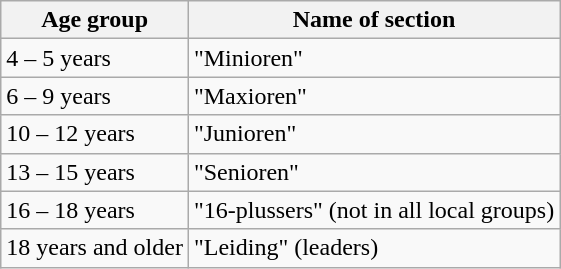<table class="wikitable sortable">
<tr>
<th>Age group</th>
<th>Name of section</th>
</tr>
<tr>
<td>4 – 5 years</td>
<td>"Minioren"</td>
</tr>
<tr>
<td>6 – 9 years</td>
<td>"Maxioren"</td>
</tr>
<tr>
<td>10 – 12 years</td>
<td>"Junioren"</td>
</tr>
<tr>
<td>13 – 15 years</td>
<td>"Senioren"</td>
</tr>
<tr>
<td>16 – 18 years</td>
<td>"16-plussers" (not in all local groups)</td>
</tr>
<tr>
<td>18 years and older</td>
<td>"Leiding" (leaders)</td>
</tr>
</table>
